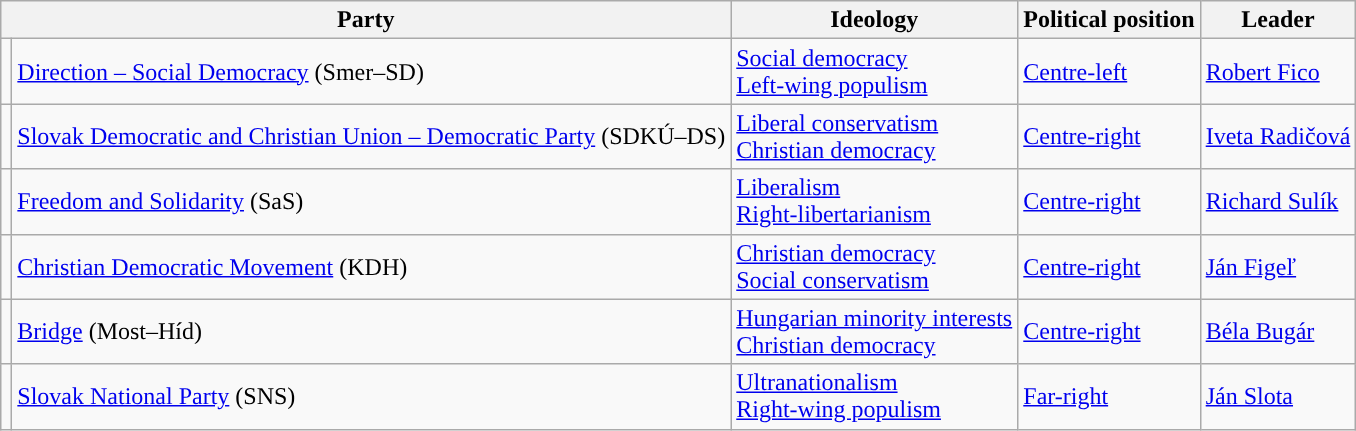<table class="wikitable">
<tr>
<th colspan="2">Party</th>
<th>Ideology</th>
<th>Political position</th>
<th>Leader</th>
</tr>
<tr>
<td style="background:"></td>
<td><a href='#'>Direction – Social Democracy</a> (Smer–SD)</td>
<td><a href='#'>Social democracy</a><br><a href='#'>Left-wing populism</a></td>
<td><a href='#'>Centre-left</a></td>
<td><a href='#'>Robert Fico</a></td>
</tr>
<tr>
<td style="background:"></td>
<td><a href='#'>Slovak Democratic and Christian Union – Democratic Party</a> (SDKÚ–DS)</td>
<td><a href='#'>Liberal conservatism</a><br><a href='#'>Christian democracy</a></td>
<td><a href='#'>Centre-right</a></td>
<td><a href='#'>Iveta Radičová</a></td>
</tr>
<tr>
<td style="background:"></td>
<td><a href='#'>Freedom and Solidarity</a> (SaS)</td>
<td><a href='#'>Liberalism</a><br><a href='#'>Right-libertarianism</a></td>
<td><a href='#'>Centre-right</a></td>
<td><a href='#'>Richard Sulík</a></td>
</tr>
<tr>
<td style="background:"></td>
<td><a href='#'>Christian Democratic Movement</a> (KDH)</td>
<td><a href='#'>Christian democracy</a><br><a href='#'>Social conservatism</a></td>
<td><a href='#'>Centre-right</a></td>
<td><a href='#'>Ján Figeľ</a></td>
</tr>
<tr>
<td style="background:"></td>
<td><a href='#'>Bridge</a> (Most–Híd)</td>
<td><a href='#'>Hungarian minority interests</a><br><a href='#'>Christian democracy</a></td>
<td><a href='#'>Centre-right</a></td>
<td><a href='#'>Béla Bugár</a></td>
</tr>
<tr>
<td style="background:"></td>
<td><a href='#'>Slovak National Party</a> (SNS)</td>
<td><a href='#'>Ultranationalism</a><br><a href='#'>Right-wing populism</a></td>
<td><a href='#'>Far-right</a></td>
<td><a href='#'>Ján Slota</a></td>
</tr>
</table>
